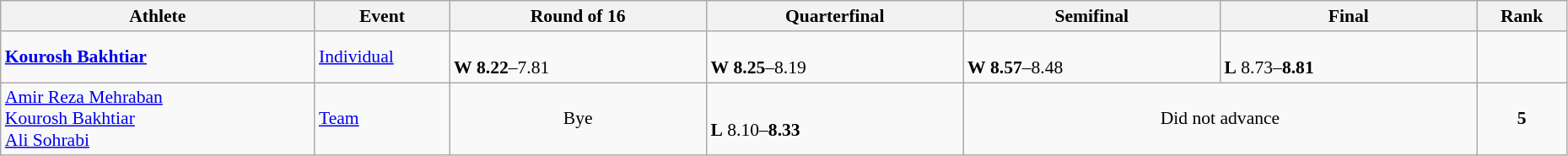<table class="wikitable" width="98%" style="text-align:left; font-size:90%">
<tr>
<th width="11%">Athlete</th>
<th width="4%">Event</th>
<th width="9%">Round of 16</th>
<th width="9%">Quarterfinal</th>
<th width="9%">Semifinal</th>
<th width="9%">Final</th>
<th width="3%">Rank</th>
</tr>
<tr>
<td><strong><a href='#'>Kourosh Bakhtiar</a></strong></td>
<td><a href='#'>Individual</a></td>
<td><br><strong>W</strong> <strong>8.22</strong>–7.81</td>
<td><br><strong>W</strong> <strong>8.25</strong>–8.19</td>
<td><br><strong>W</strong> <strong>8.57</strong>–8.48</td>
<td><br><strong>L</strong> 8.73–<strong>8.81</strong></td>
<td align=center></td>
</tr>
<tr>
<td><a href='#'>Amir Reza Mehraban</a><br><a href='#'>Kourosh Bakhtiar</a><br><a href='#'>Ali Sohrabi</a></td>
<td><a href='#'>Team</a></td>
<td align=center>Bye</td>
<td><br><strong>L</strong> 8.10–<strong>8.33</strong></td>
<td colspan=2 align=center>Did not advance</td>
<td align=center><strong>5</strong></td>
</tr>
</table>
